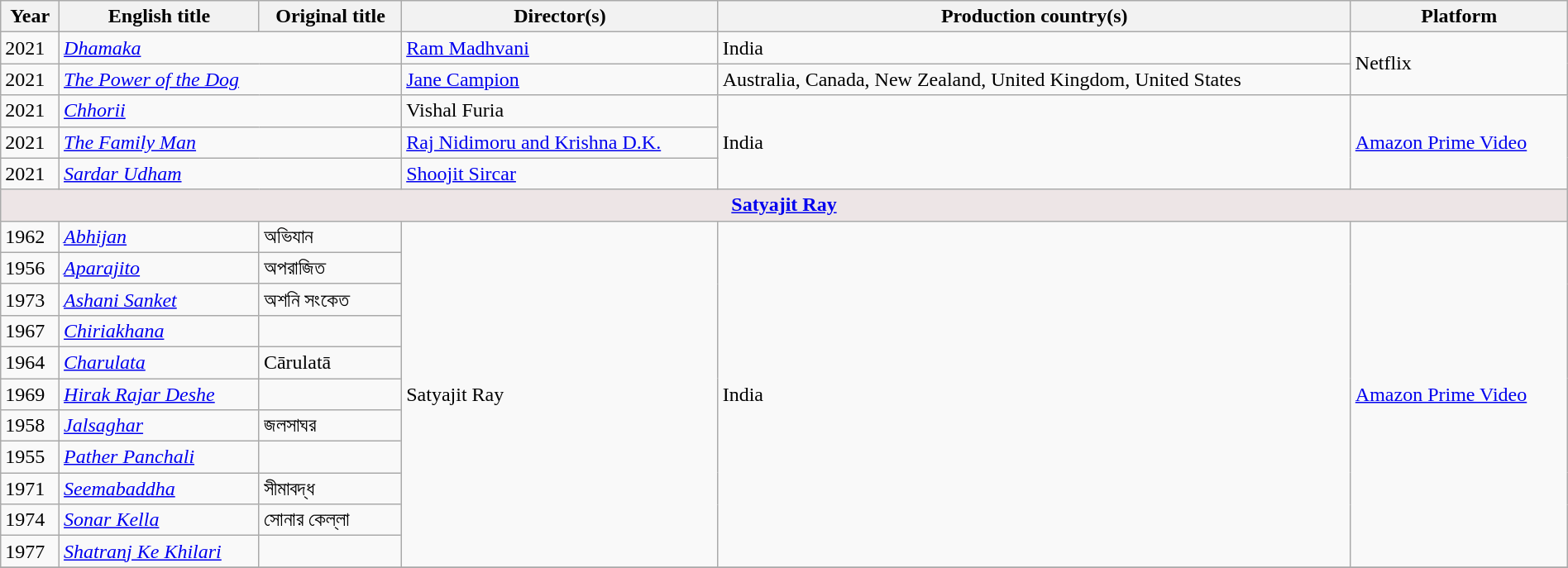<table class="sortable wikitable" style="width:100%; margin-bottom:4px" cellpadding="5">
<tr>
<th scope="col">Year</th>
<th scope="col">English title</th>
<th scope="col">Original title</th>
<th scope="col">Director(s)</th>
<th scope="col">Production country(s)</th>
<th scope="col">Platform</th>
</tr>
<tr>
<td>2021</td>
<td colspan=2><em><a href='#'>Dhamaka</a></em></td>
<td><a href='#'>Ram Madhvani</a></td>
<td>India</td>
<td rowspan=2>Netflix</td>
</tr>
<tr>
<td>2021</td>
<td colspan=2><em><a href='#'>The Power of the Dog</a></em></td>
<td><a href='#'>Jane Campion</a></td>
<td>Australia, Canada, New Zealand, United Kingdom, United States</td>
</tr>
<tr>
<td>2021</td>
<td colspan=2><em><a href='#'>Chhorii</a></em></td>
<td>Vishal Furia</td>
<td rowspan=3>India</td>
<td rowspan=3><a href='#'>Amazon Prime Video</a></td>
</tr>
<tr>
<td>2021</td>
<td colspan=2><em><a href='#'>The Family Man</a></em></td>
<td><a href='#'>Raj Nidimoru and Krishna D.K.</a></td>
</tr>
<tr>
<td>2021</td>
<td colspan=2><em><a href='#'>Sardar Udham</a></em></td>
<td><a href='#'>Shoojit Sircar</a></td>
</tr>
<tr>
<th colspan="6" style="background:	#EDE5E6"><a href='#'>Satyajit Ray</a></th>
</tr>
<tr>
<td>1962</td>
<td><em><a href='#'>Abhijan</a></em></td>
<td>অভিযান</td>
<td rowspan=11>Satyajit Ray</td>
<td rowspan=11>India</td>
<td rowspan=11><a href='#'>Amazon Prime Video</a></td>
</tr>
<tr>
<td>1956</td>
<td><em><a href='#'>Aparajito</a></em></td>
<td>অপরাজিত</td>
</tr>
<tr>
<td>1973</td>
<td><em><a href='#'>Ashani Sanket</a></em></td>
<td>অশনি সংকেত</td>
</tr>
<tr>
<td>1967</td>
<td><em><a href='#'>Chiriakhana</a></em></td>
<td></td>
</tr>
<tr>
<td>1964</td>
<td><em><a href='#'>Charulata</a></em></td>
<td>Cārulatā</td>
</tr>
<tr>
<td>1969</td>
<td><em><a href='#'>Hirak Rajar Deshe</a></em></td>
<td></td>
</tr>
<tr>
<td>1958</td>
<td><em><a href='#'>Jalsaghar</a></em></td>
<td>জলসাঘর</td>
</tr>
<tr>
<td>1955</td>
<td><em><a href='#'>Pather Panchali</a></em></td>
<td></td>
</tr>
<tr>
<td>1971</td>
<td><em><a href='#'>Seemabaddha</a></em></td>
<td>সীমাবদ্ধ</td>
</tr>
<tr>
<td>1974</td>
<td><em><a href='#'>Sonar Kella</a></em></td>
<td>সোনার কেল্লা</td>
</tr>
<tr>
<td>1977</td>
<td><em><a href='#'>Shatranj Ke Khilari</a></em></td>
<td></td>
</tr>
<tr>
</tr>
</table>
